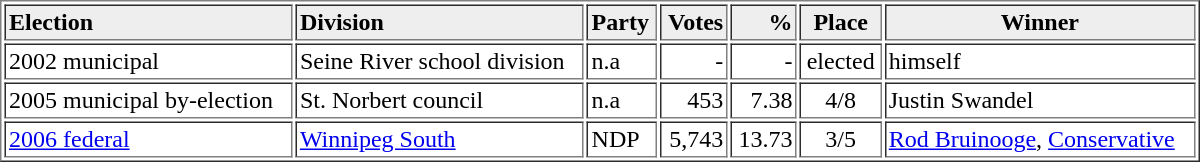<table style="width:800px;" border="1" cellspacing="2" cellpadding="2">
<tr style="background:#eee;">
<th style="text-align:left;">Election</th>
<th style="text-align:left;">Division</th>
<th style="text-align:left;">Party</th>
<th style="text-align:right;">Votes</th>
<th style="text-align:right;">%</th>
<th style="text-align:center;">Place</th>
<th style="text-align:center;">Winner</th>
</tr>
<tr>
<td style="text-align:left;">2002 municipal</td>
<td style="text-align:left;">Seine River school division</td>
<td style="text-align:left;">n.a</td>
<td style="text-align:right;">-</td>
<td style="text-align:right;">-</td>
<td style="text-align:center;">elected</td>
<td style="text-align:left;">himself</td>
</tr>
<tr>
<td style="text-align:left;">2005 municipal by-election</td>
<td style="text-align:left;">St. Norbert council</td>
<td style="text-align:left;">n.a</td>
<td style="text-align:right;">453</td>
<td style="text-align:right;">7.38</td>
<td style="text-align:center;">4/8</td>
<td style="text-align:left;">Justin Swandel</td>
</tr>
<tr>
<td style="text-align:left;"><a href='#'>2006 federal</a></td>
<td style="text-align:left;"><a href='#'>Winnipeg South</a></td>
<td style="text-align:left;">NDP</td>
<td style="text-align:right;">5,743</td>
<td style="text-align:right;">13.73</td>
<td style="text-align:center;">3/5</td>
<td style="text-align:left;"><a href='#'>Rod Bruinooge</a>, <a href='#'>Conservative</a></td>
</tr>
</table>
